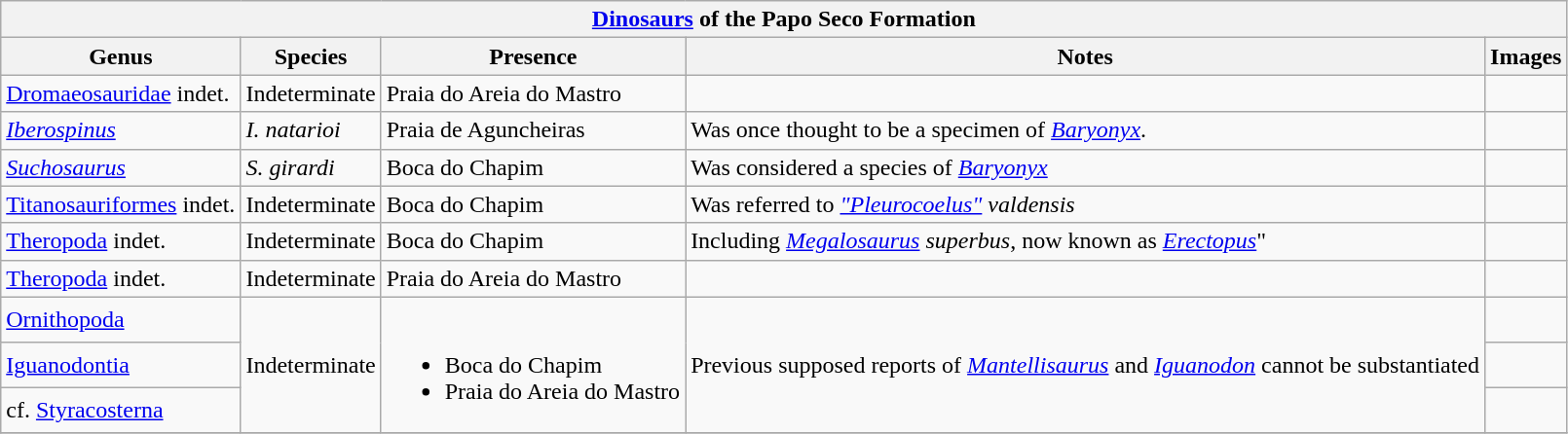<table class="wikitable" align="center">
<tr>
<th colspan="5" align="center"><strong><a href='#'>Dinosaurs</a> of the Papo Seco Formation</strong></th>
</tr>
<tr>
<th>Genus</th>
<th>Species</th>
<th>Presence</th>
<th>Notes</th>
<th>Images</th>
</tr>
<tr>
<td><a href='#'>Dromaeosauridae</a> indet.</td>
<td>Indeterminate</td>
<td>Praia do Areia do Mastro</td>
<td></td>
<td></td>
</tr>
<tr>
<td><em><a href='#'>Iberospinus</a></em></td>
<td><em>I. natarioi</em></td>
<td>Praia de Aguncheiras</td>
<td>Was once thought to be a specimen of <em><a href='#'>Baryonyx</a></em>.</td>
<td></td>
</tr>
<tr>
<td><em><a href='#'>Suchosaurus</a></em></td>
<td><em>S. girardi</em></td>
<td>Boca do Chapim</td>
<td>Was considered a species of <em><a href='#'>Baryonyx</a></em></td>
<td></td>
</tr>
<tr>
<td><a href='#'>Titanosauriformes</a> indet.</td>
<td>Indeterminate</td>
<td>Boca do Chapim</td>
<td>Was referred to <em><a href='#'>"Pleurocoelus"</a> valdensis</em></td>
<td></td>
</tr>
<tr>
<td><a href='#'>Theropoda</a> indet.</td>
<td>Indeterminate</td>
<td>Boca do Chapim</td>
<td>Including <em><a href='#'>Megalosaurus</a> superbus</em>, now known as <em><a href='#'>Erectopus</a></em>"</td>
<td></td>
</tr>
<tr>
<td><a href='#'>Theropoda</a> indet.</td>
<td>Indeterminate</td>
<td>Praia do Areia do Mastro</td>
<td></td>
<td></td>
</tr>
<tr>
<td><a href='#'>Ornithopoda</a></td>
<td rowspan="3">Indeterminate</td>
<td rowspan="3"><br><ul><li>Boca do Chapim</li><li>Praia do Areia do Mastro</li></ul></td>
<td rowspan="3">Previous supposed reports of <em><a href='#'>Mantellisaurus</a></em> and <em><a href='#'>Iguanodon</a></em> cannot be substantiated</td>
<td></td>
</tr>
<tr>
<td><a href='#'>Iguanodontia</a></td>
<td></td>
</tr>
<tr>
<td>cf. <a href='#'>Styracosterna</a></td>
<td></td>
</tr>
<tr>
</tr>
</table>
